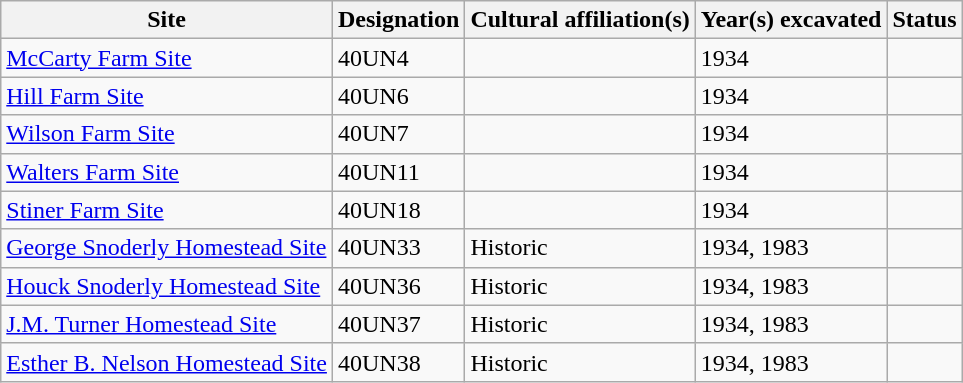<table class="wikitable">
<tr>
<th>Site</th>
<th>Designation</th>
<th>Cultural affiliation(s)</th>
<th>Year(s) excavated</th>
<th>Status</th>
</tr>
<tr>
<td><a href='#'>McCarty Farm Site</a></td>
<td>40UN4</td>
<td></td>
<td>1934</td>
<td></td>
</tr>
<tr>
<td><a href='#'>Hill Farm Site</a></td>
<td>40UN6</td>
<td></td>
<td>1934</td>
<td></td>
</tr>
<tr>
<td><a href='#'>Wilson Farm Site</a></td>
<td>40UN7</td>
<td></td>
<td>1934</td>
<td></td>
</tr>
<tr>
<td><a href='#'>Walters Farm Site</a></td>
<td>40UN11</td>
<td></td>
<td>1934</td>
<td></td>
</tr>
<tr>
<td><a href='#'>Stiner Farm Site</a></td>
<td>40UN18</td>
<td></td>
<td>1934</td>
<td></td>
</tr>
<tr>
<td><a href='#'>George Snoderly Homestead Site</a></td>
<td>40UN33</td>
<td>Historic</td>
<td>1934, 1983</td>
<td></td>
</tr>
<tr>
<td><a href='#'>Houck Snoderly Homestead Site</a></td>
<td>40UN36</td>
<td>Historic</td>
<td>1934, 1983</td>
<td></td>
</tr>
<tr>
<td><a href='#'>J.M. Turner Homestead Site</a></td>
<td>40UN37</td>
<td>Historic</td>
<td>1934, 1983</td>
<td></td>
</tr>
<tr>
<td><a href='#'>Esther B. Nelson Homestead Site</a></td>
<td>40UN38</td>
<td>Historic</td>
<td>1934, 1983</td>
<td></td>
</tr>
</table>
